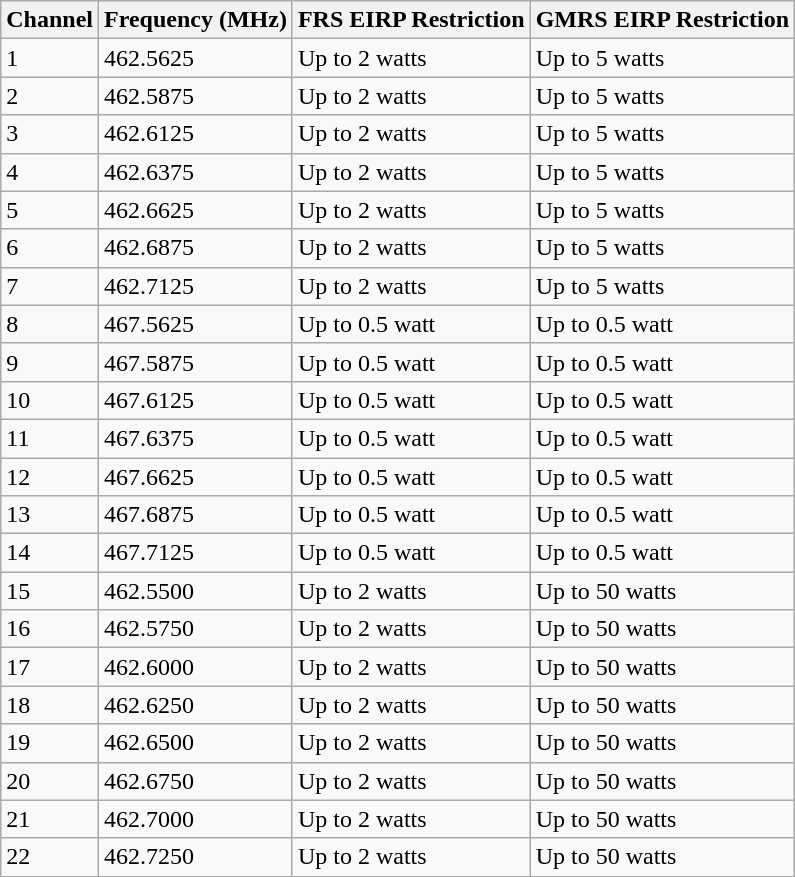<table class="wikitable sortable">
<tr>
<th>Channel</th>
<th>Frequency (MHz)</th>
<th>FRS EIRP Restriction</th>
<th>GMRS EIRP Restriction</th>
</tr>
<tr>
<td>1</td>
<td>462.5625</td>
<td>Up to 2 watts</td>
<td>Up to 5 watts</td>
</tr>
<tr>
<td>2</td>
<td>462.5875</td>
<td>Up to 2 watts</td>
<td>Up to 5 watts</td>
</tr>
<tr>
<td>3</td>
<td>462.6125</td>
<td>Up to 2 watts</td>
<td>Up to 5 watts</td>
</tr>
<tr>
<td>4</td>
<td>462.6375</td>
<td>Up to 2 watts</td>
<td>Up to 5 watts</td>
</tr>
<tr>
<td>5</td>
<td>462.6625</td>
<td>Up to 2 watts</td>
<td>Up to 5 watts</td>
</tr>
<tr>
<td>6</td>
<td>462.6875</td>
<td>Up to 2 watts</td>
<td>Up to 5 watts</td>
</tr>
<tr>
<td>7</td>
<td>462.7125</td>
<td>Up to 2 watts</td>
<td>Up to 5 watts</td>
</tr>
<tr>
<td>8</td>
<td>467.5625</td>
<td>Up to 0.5 watt</td>
<td>Up to 0.5 watt</td>
</tr>
<tr>
<td>9</td>
<td>467.5875</td>
<td>Up to 0.5 watt</td>
<td>Up to 0.5 watt</td>
</tr>
<tr>
<td>10</td>
<td>467.6125</td>
<td>Up to 0.5 watt</td>
<td>Up to 0.5 watt</td>
</tr>
<tr>
<td>11</td>
<td>467.6375</td>
<td>Up to 0.5 watt</td>
<td>Up to 0.5 watt</td>
</tr>
<tr>
<td>12</td>
<td>467.6625</td>
<td>Up to 0.5 watt</td>
<td>Up to 0.5 watt</td>
</tr>
<tr>
<td>13</td>
<td>467.6875</td>
<td>Up to 0.5 watt</td>
<td>Up to 0.5 watt</td>
</tr>
<tr>
<td>14</td>
<td>467.7125</td>
<td>Up to 0.5 watt</td>
<td>Up to 0.5 watt</td>
</tr>
<tr>
<td>15</td>
<td>462.5500</td>
<td>Up to 2 watts</td>
<td>Up to 50 watts</td>
</tr>
<tr>
<td>16</td>
<td>462.5750</td>
<td>Up to 2 watts</td>
<td>Up to 50 watts</td>
</tr>
<tr>
<td>17</td>
<td>462.6000</td>
<td>Up to 2 watts</td>
<td>Up to 50 watts</td>
</tr>
<tr>
<td>18</td>
<td>462.6250</td>
<td>Up to 2 watts</td>
<td>Up to 50 watts</td>
</tr>
<tr>
<td>19</td>
<td>462.6500</td>
<td>Up to 2 watts</td>
<td>Up to 50 watts</td>
</tr>
<tr>
<td>20</td>
<td>462.6750</td>
<td>Up to 2 watts</td>
<td>Up to 50 watts</td>
</tr>
<tr>
<td>21</td>
<td>462.7000</td>
<td>Up to 2 watts</td>
<td>Up to 50 watts</td>
</tr>
<tr>
<td>22</td>
<td>462.7250</td>
<td>Up to 2 watts</td>
<td>Up to 50 watts</td>
</tr>
<tr>
</tr>
</table>
